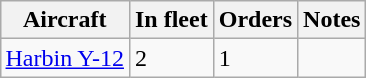<table class="wikitable" style="margin: 1em auto;">
<tr>
<th>Aircraft</th>
<th>In fleet</th>
<th>Orders</th>
<th>Notes</th>
</tr>
<tr>
<td><a href='#'>Harbin Y-12</a></td>
<td>2</td>
<td>1</td>
<td></td>
</tr>
</table>
